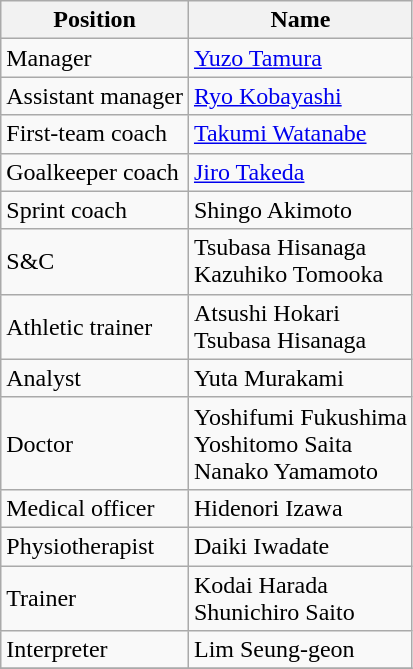<table class="wikitable">
<tr>
<th>Position</th>
<th>Name</th>
</tr>
<tr>
<td>Manager</td>
<td> <a href='#'>Yuzo Tamura</a></td>
</tr>
<tr>
<td>Assistant manager</td>
<td> <a href='#'>Ryo Kobayashi</a></td>
</tr>
<tr>
<td>First-team coach</td>
<td> <a href='#'>Takumi Watanabe</a></td>
</tr>
<tr>
<td>Goalkeeper coach</td>
<td> <a href='#'>Jiro Takeda</a></td>
</tr>
<tr>
<td>Sprint coach</td>
<td> Shingo Akimoto</td>
</tr>
<tr>
<td>S&C</td>
<td> Tsubasa Hisanaga <br>  Kazuhiko Tomooka</td>
</tr>
<tr>
<td>Athletic trainer</td>
<td> Atsushi Hokari <br>  Tsubasa Hisanaga</td>
</tr>
<tr>
<td>Analyst</td>
<td> Yuta Murakami</td>
</tr>
<tr>
<td>Doctor</td>
<td> Yoshifumi Fukushima <br>  Yoshitomo Saita <br>  Nanako Yamamoto</td>
</tr>
<tr>
<td>Medical officer</td>
<td> Hidenori Izawa</td>
</tr>
<tr>
<td>Physiotherapist</td>
<td> Daiki Iwadate</td>
</tr>
<tr>
<td>Trainer</td>
<td> Kodai Harada <br>  Shunichiro Saito</td>
</tr>
<tr>
<td>Interpreter</td>
<td> Lim Seung-geon</td>
</tr>
<tr>
</tr>
</table>
